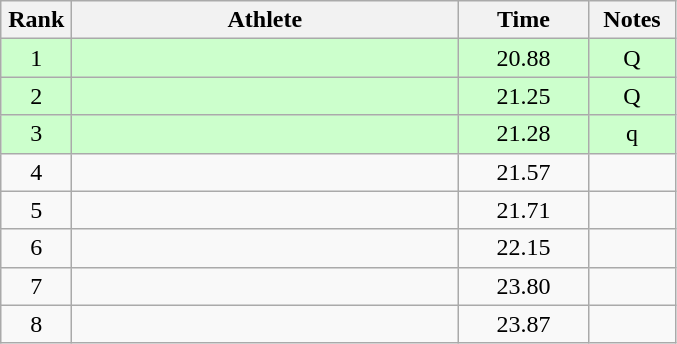<table class="wikitable" style="text-align:center">
<tr>
<th width=40>Rank</th>
<th width=250>Athlete</th>
<th width=80>Time</th>
<th width=50>Notes</th>
</tr>
<tr bgcolor="ccffcc">
<td>1</td>
<td align=left></td>
<td>20.88</td>
<td>Q</td>
</tr>
<tr bgcolor="ccffcc">
<td>2</td>
<td align=left></td>
<td>21.25</td>
<td>Q</td>
</tr>
<tr bgcolor="ccffcc">
<td>3</td>
<td align=left></td>
<td>21.28</td>
<td>q</td>
</tr>
<tr>
<td>4</td>
<td align=left></td>
<td>21.57</td>
<td></td>
</tr>
<tr>
<td>5</td>
<td align=left></td>
<td>21.71</td>
<td></td>
</tr>
<tr>
<td>6</td>
<td align=left></td>
<td>22.15</td>
<td></td>
</tr>
<tr>
<td>7</td>
<td align=left></td>
<td>23.80</td>
<td></td>
</tr>
<tr>
<td>8</td>
<td align=left></td>
<td>23.87</td>
<td></td>
</tr>
</table>
